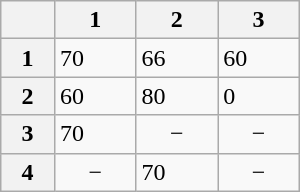<table class="wikitable mw-collapsible mw-collapsed" style="float: left; min-width: 200px; margin-right: 16px;">
<tr>
<th></th>
<th>1</th>
<th>2</th>
<th>3</th>
</tr>
<tr>
<th>1</th>
<td>70</td>
<td>66</td>
<td>60</td>
</tr>
<tr>
<th>2</th>
<td>60</td>
<td>80</td>
<td>0</td>
</tr>
<tr>
<th>3</th>
<td>70</td>
<td align="center">−</td>
<td align="center">−</td>
</tr>
<tr>
<th>4</th>
<td align="center">−</td>
<td>70</td>
<td align="center">−</td>
</tr>
</table>
